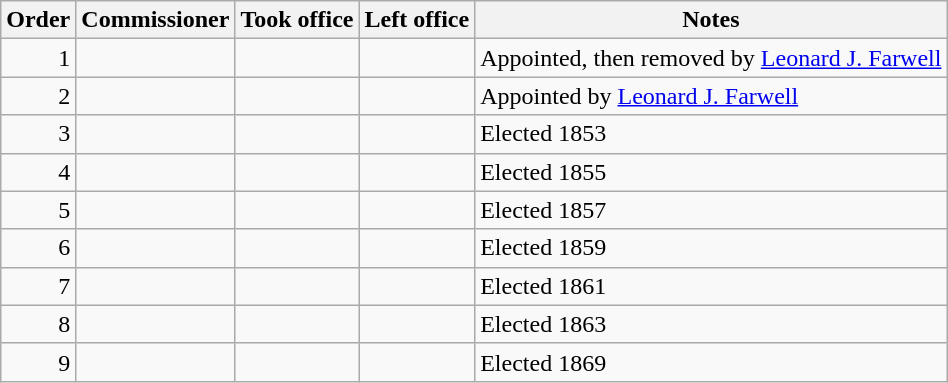<table class="wikitable sortable" style="text-align:right;">
<tr>
<th>Order</th>
<th>Commissioner</th>
<th>Took office</th>
<th>Left office</th>
<th>Notes</th>
</tr>
<tr>
<td>1</td>
<td align="left"></td>
<td></td>
<td></td>
<td align="left">Appointed, then removed by <a href='#'>Leonard J. Farwell</a></td>
</tr>
<tr>
<td>2</td>
<td align="left"></td>
<td></td>
<td></td>
<td align="left">Appointed by <a href='#'>Leonard J. Farwell</a></td>
</tr>
<tr>
<td>3</td>
<td align="left"></td>
<td></td>
<td></td>
<td align="left">Elected 1853</td>
</tr>
<tr>
<td>4</td>
<td align="left"></td>
<td></td>
<td></td>
<td align="left">Elected 1855</td>
</tr>
<tr>
<td>5</td>
<td align="left"></td>
<td></td>
<td></td>
<td align="left">Elected 1857</td>
</tr>
<tr>
<td>6</td>
<td align="left"></td>
<td></td>
<td></td>
<td align="left">Elected 1859</td>
</tr>
<tr>
<td>7</td>
<td align="left"></td>
<td></td>
<td></td>
<td align="left">Elected 1861</td>
</tr>
<tr>
<td>8</td>
<td align="left"></td>
<td></td>
<td></td>
<td align="left">Elected 1863</td>
</tr>
<tr>
<td>9</td>
<td align="left"></td>
<td></td>
<td></td>
<td align="left">Elected 1869</td>
</tr>
</table>
